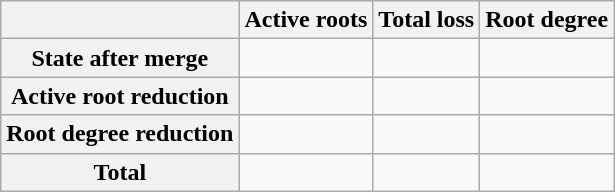<table class="wikitable">
<tr>
<th></th>
<th>Active roots</th>
<th>Total loss</th>
<th>Root degree</th>
</tr>
<tr>
<th>State after merge</th>
<td></td>
<td></td>
<td></td>
</tr>
<tr>
<th>Active root reduction</th>
<td></td>
<td></td>
<td></td>
</tr>
<tr>
<th>Root degree reduction</th>
<td></td>
<td></td>
<td></td>
</tr>
<tr>
<th>Total</th>
<td></td>
<td></td>
<td></td>
</tr>
</table>
